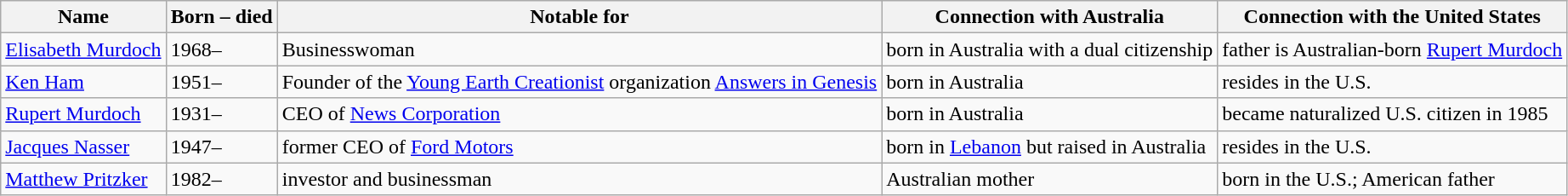<table class="wikitable">
<tr>
<th>Name</th>
<th>Born – died</th>
<th>Notable for</th>
<th>Connection with Australia</th>
<th>Connection with the United States</th>
</tr>
<tr>
<td><a href='#'>Elisabeth Murdoch</a></td>
<td>1968–</td>
<td>Businesswoman</td>
<td>born in Australia with a dual citizenship</td>
<td>father is Australian-born <a href='#'>Rupert Murdoch</a></td>
</tr>
<tr>
<td><a href='#'>Ken Ham</a></td>
<td>1951–</td>
<td>Founder of the <a href='#'>Young Earth Creationist</a> organization <a href='#'>Answers in Genesis</a></td>
<td>born in Australia</td>
<td>resides in the U.S.</td>
</tr>
<tr>
<td><a href='#'>Rupert Murdoch</a></td>
<td>1931–</td>
<td>CEO of <a href='#'>News Corporation</a></td>
<td>born in Australia</td>
<td>became naturalized U.S. citizen in 1985</td>
</tr>
<tr>
<td><a href='#'>Jacques Nasser</a></td>
<td>1947–</td>
<td>former CEO of <a href='#'>Ford Motors</a></td>
<td>born in <a href='#'>Lebanon</a> but raised in Australia</td>
<td>resides in the U.S.</td>
</tr>
<tr>
<td><a href='#'>Matthew Pritzker</a></td>
<td>1982–</td>
<td>investor and businessman</td>
<td>Australian mother</td>
<td>born in the U.S.; American father</td>
</tr>
</table>
